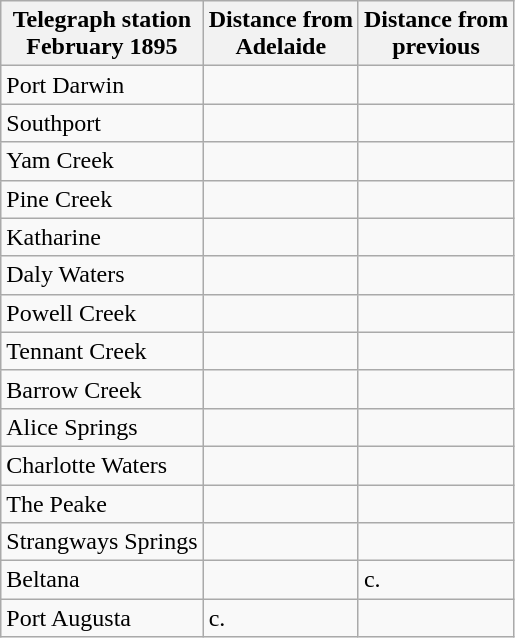<table class="wikitable sortable">
<tr>
<th>Telegraph station<br>February 1895</th>
<th>Distance from<br>Adelaide</th>
<th>Distance from<br>previous</th>
</tr>
<tr>
<td>Port Darwin</td>
<td></td>
<td></td>
</tr>
<tr>
<td>Southport</td>
<td></td>
<td></td>
</tr>
<tr>
<td>Yam Creek</td>
<td></td>
<td></td>
</tr>
<tr>
<td>Pine Creek</td>
<td></td>
<td></td>
</tr>
<tr>
<td>Katharine</td>
<td></td>
<td></td>
</tr>
<tr>
<td>Daly Waters</td>
<td></td>
<td></td>
</tr>
<tr>
<td>Powell Creek</td>
<td></td>
<td></td>
</tr>
<tr>
<td>Tennant Creek</td>
<td></td>
<td></td>
</tr>
<tr>
<td>Barrow Creek</td>
<td></td>
<td></td>
</tr>
<tr>
<td>Alice Springs</td>
<td></td>
<td></td>
</tr>
<tr>
<td>Charlotte Waters</td>
<td></td>
<td></td>
</tr>
<tr>
<td>The Peake</td>
<td></td>
<td></td>
</tr>
<tr>
<td>Strangways Springs</td>
<td></td>
<td></td>
</tr>
<tr>
<td>Beltana</td>
<td></td>
<td>c. </td>
</tr>
<tr>
<td>Port Augusta</td>
<td>c. </td>
<td></td>
</tr>
</table>
